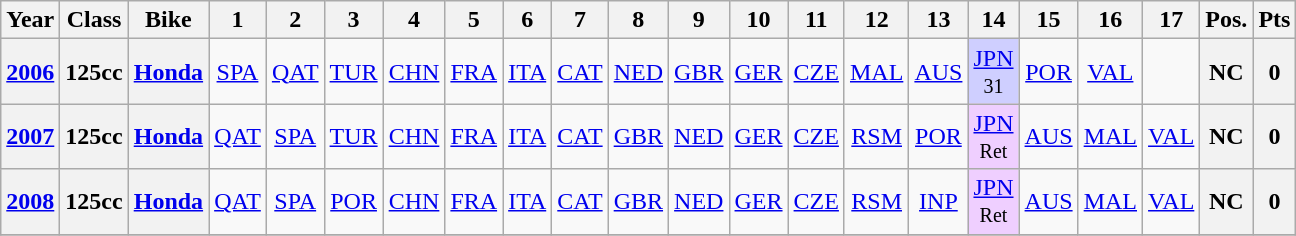<table class="wikitable" style="text-align:center">
<tr>
<th>Year</th>
<th>Class</th>
<th>Bike</th>
<th>1</th>
<th>2</th>
<th>3</th>
<th>4</th>
<th>5</th>
<th>6</th>
<th>7</th>
<th>8</th>
<th>9</th>
<th>10</th>
<th>11</th>
<th>12</th>
<th>13</th>
<th>14</th>
<th>15</th>
<th>16</th>
<th>17</th>
<th>Pos.</th>
<th>Pts</th>
</tr>
<tr>
<th><a href='#'>2006</a></th>
<th>125cc</th>
<th><a href='#'>Honda</a></th>
<td><a href='#'>SPA</a></td>
<td><a href='#'>QAT</a></td>
<td><a href='#'>TUR</a></td>
<td><a href='#'>CHN</a></td>
<td><a href='#'>FRA</a></td>
<td><a href='#'>ITA</a></td>
<td><a href='#'>CAT</a></td>
<td><a href='#'>NED</a></td>
<td><a href='#'>GBR</a></td>
<td><a href='#'>GER</a></td>
<td><a href='#'>CZE</a></td>
<td><a href='#'>MAL</a></td>
<td><a href='#'>AUS</a></td>
<td style="background:#CFCFFF;"><a href='#'>JPN</a><br><small>31</small></td>
<td><a href='#'>POR</a></td>
<td><a href='#'>VAL</a></td>
<td></td>
<th>NC</th>
<th>0</th>
</tr>
<tr>
<th><a href='#'>2007</a></th>
<th>125cc</th>
<th><a href='#'>Honda</a></th>
<td><a href='#'>QAT</a></td>
<td><a href='#'>SPA</a></td>
<td><a href='#'>TUR</a></td>
<td><a href='#'>CHN</a></td>
<td><a href='#'>FRA</a></td>
<td><a href='#'>ITA</a></td>
<td><a href='#'>CAT</a></td>
<td><a href='#'>GBR</a></td>
<td><a href='#'>NED</a></td>
<td><a href='#'>GER</a></td>
<td><a href='#'>CZE</a></td>
<td><a href='#'>RSM</a></td>
<td><a href='#'>POR</a></td>
<td style="background:#EFCFFF;"><a href='#'>JPN</a><br><small>Ret</small></td>
<td><a href='#'>AUS</a></td>
<td><a href='#'>MAL</a></td>
<td><a href='#'>VAL</a></td>
<th>NC</th>
<th>0</th>
</tr>
<tr>
<th><a href='#'>2008</a></th>
<th>125cc</th>
<th><a href='#'>Honda</a></th>
<td><a href='#'>QAT</a></td>
<td><a href='#'>SPA</a></td>
<td><a href='#'>POR</a></td>
<td><a href='#'>CHN</a></td>
<td><a href='#'>FRA</a></td>
<td><a href='#'>ITA</a></td>
<td><a href='#'>CAT</a></td>
<td><a href='#'>GBR</a></td>
<td><a href='#'>NED</a></td>
<td><a href='#'>GER</a></td>
<td><a href='#'>CZE</a></td>
<td><a href='#'>RSM</a></td>
<td><a href='#'>INP</a></td>
<td style="background:#EFCFFF;"><a href='#'>JPN</a><br><small>Ret</small></td>
<td><a href='#'>AUS</a></td>
<td><a href='#'>MAL</a></td>
<td><a href='#'>VAL</a></td>
<th>NC</th>
<th>0</th>
</tr>
<tr>
</tr>
</table>
